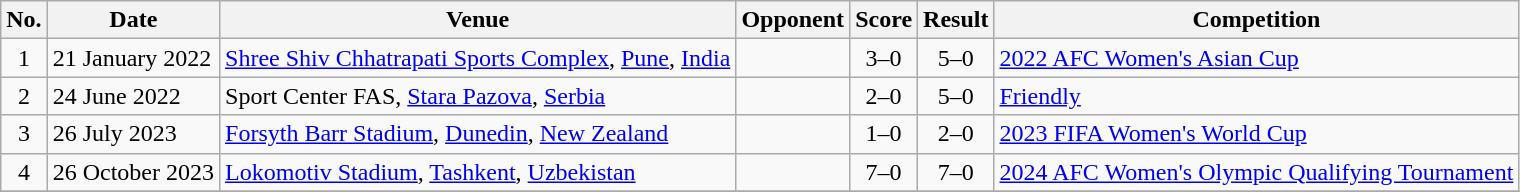<table class="wikitable sortable">
<tr>
<th scope="col">No.</th>
<th scope="col">Date</th>
<th scope="col">Venue</th>
<th scope="col">Opponent</th>
<th scope="col">Score</th>
<th scope="col">Result</th>
<th scope="col">Competition</th>
</tr>
<tr>
<td align=center>1</td>
<td>21 January 2022</td>
<td><a href='#'>Shree Shiv Chhatrapati Sports Complex</a>, <a href='#'>Pune</a>, <a href='#'>India</a></td>
<td></td>
<td align=center>3–0</td>
<td align=center>5–0</td>
<td><a href='#'>2022 AFC Women's Asian Cup</a></td>
</tr>
<tr>
<td align=center>2</td>
<td>24 June 2022</td>
<td>Sport Center FAS, <a href='#'>Stara Pazova</a>, <a href='#'>Serbia</a></td>
<td></td>
<td align=center>2–0</td>
<td align=center>5–0</td>
<td><a href='#'>Friendly</a></td>
</tr>
<tr>
<td align=center>3</td>
<td>26 July 2023</td>
<td><a href='#'>Forsyth Barr Stadium</a>, <a href='#'>Dunedin</a>, <a href='#'>New Zealand</a></td>
<td></td>
<td align=center>1–0</td>
<td align=center>2–0</td>
<td><a href='#'>2023 FIFA Women's World Cup</a></td>
</tr>
<tr>
<td align=center>4</td>
<td>26 October 2023</td>
<td><a href='#'>Lokomotiv Stadium</a>, <a href='#'>Tashkent</a>, <a href='#'>Uzbekistan</a></td>
<td></td>
<td align=center>7–0</td>
<td align=center>7–0</td>
<td><a href='#'>2024 AFC Women's Olympic Qualifying Tournament</a></td>
</tr>
<tr>
</tr>
</table>
